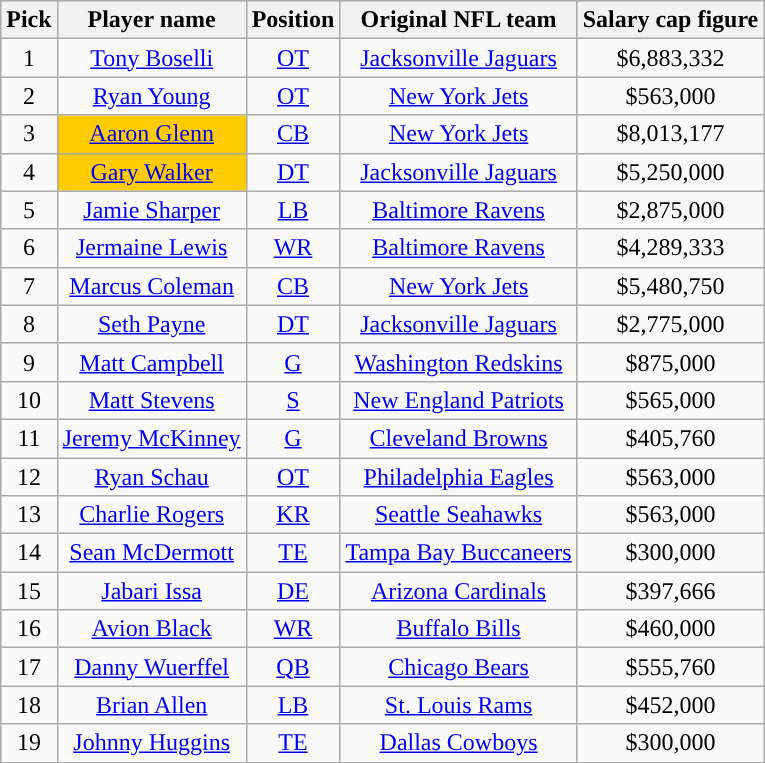<table class="wikitable sortable sortable" style="text-align:center">
<tr>
<th>Pick</th>
<th>Player name</th>
<th>Position</th>
<th>Original NFL team</th>
<th>Salary cap figure</th>
</tr>
<tr>
<td align="center">1</td>
<td><a href='#'>Tony Boselli</a></td>
<td><a href='#'>OT</a></td>
<td><a href='#'>Jacksonville Jaguars</a></td>
<td align="center">$6,883,332</td>
</tr>
<tr>
<td align="center">2</td>
<td><a href='#'>Ryan Young</a></td>
<td><a href='#'>OT</a></td>
<td><a href='#'>New York Jets</a></td>
<td align="center">$563,000</td>
</tr>
<tr>
<td align="center">3</td>
<td bgcolor="#FFCC00"><a href='#'>Aaron Glenn</a></td>
<td><a href='#'>CB</a></td>
<td><a href='#'>New York Jets</a></td>
<td align="center">$8,013,177</td>
</tr>
<tr>
<td align="center">4</td>
<td bgcolor="#FFCC00"><a href='#'>Gary Walker</a></td>
<td><a href='#'>DT</a></td>
<td><a href='#'>Jacksonville Jaguars</a></td>
<td align="center">$5,250,000</td>
</tr>
<tr>
<td align="center">5</td>
<td><a href='#'>Jamie Sharper</a></td>
<td><a href='#'>LB</a></td>
<td><a href='#'>Baltimore Ravens</a></td>
<td align="center">$2,875,000</td>
</tr>
<tr>
<td align="center">6</td>
<td><a href='#'>Jermaine Lewis</a></td>
<td><a href='#'>WR</a></td>
<td><a href='#'>Baltimore Ravens</a></td>
<td align="center">$4,289,333</td>
</tr>
<tr>
<td align="center">7</td>
<td><a href='#'>Marcus Coleman</a></td>
<td><a href='#'>CB</a></td>
<td><a href='#'>New York Jets</a></td>
<td align="center">$5,480,750</td>
</tr>
<tr>
<td align="center">8</td>
<td><a href='#'>Seth Payne</a></td>
<td><a href='#'>DT</a></td>
<td><a href='#'>Jacksonville Jaguars</a></td>
<td align="center">$2,775,000</td>
</tr>
<tr>
<td align="center">9</td>
<td><a href='#'>Matt Campbell</a></td>
<td><a href='#'>G</a></td>
<td><a href='#'>Washington Redskins</a></td>
<td align="center">$875,000</td>
</tr>
<tr>
<td align="center">10</td>
<td><a href='#'>Matt Stevens</a></td>
<td><a href='#'>S</a></td>
<td><a href='#'>New England Patriots</a></td>
<td align="center">$565,000</td>
</tr>
<tr>
<td align="center">11</td>
<td><a href='#'>Jeremy McKinney</a></td>
<td><a href='#'>G</a></td>
<td><a href='#'>Cleveland Browns</a></td>
<td align="center">$405,760</td>
</tr>
<tr>
<td align="center">12</td>
<td><a href='#'>Ryan Schau</a></td>
<td><a href='#'>OT</a></td>
<td><a href='#'>Philadelphia Eagles</a></td>
<td align="center">$563,000</td>
</tr>
<tr>
<td align="center">13</td>
<td><a href='#'>Charlie Rogers</a></td>
<td><a href='#'>KR</a></td>
<td><a href='#'>Seattle Seahawks</a></td>
<td align="center">$563,000</td>
</tr>
<tr>
<td align="center">14</td>
<td><a href='#'>Sean McDermott</a></td>
<td><a href='#'>TE</a></td>
<td><a href='#'>Tampa Bay Buccaneers</a></td>
<td align="center">$300,000</td>
</tr>
<tr>
<td align="center">15</td>
<td><a href='#'>Jabari Issa</a></td>
<td><a href='#'>DE</a></td>
<td><a href='#'>Arizona Cardinals</a></td>
<td align="center">$397,666</td>
</tr>
<tr>
<td align="center">16</td>
<td><a href='#'>Avion Black</a></td>
<td><a href='#'>WR</a></td>
<td><a href='#'>Buffalo Bills</a></td>
<td align="center">$460,000</td>
</tr>
<tr>
<td align="center">17</td>
<td><a href='#'>Danny Wuerffel</a></td>
<td><a href='#'>QB</a></td>
<td><a href='#'>Chicago Bears</a></td>
<td align="center">$555,760</td>
</tr>
<tr>
<td align="center">18</td>
<td><a href='#'>Brian Allen</a></td>
<td><a href='#'>LB</a></td>
<td><a href='#'>St. Louis Rams</a></td>
<td align="center">$452,000</td>
</tr>
<tr>
<td align="center">19</td>
<td><a href='#'>Johnny Huggins</a></td>
<td><a href='#'>TE</a></td>
<td><a href='#'>Dallas Cowboys</a></td>
<td align="center">$300,000</td>
</tr>
</table>
